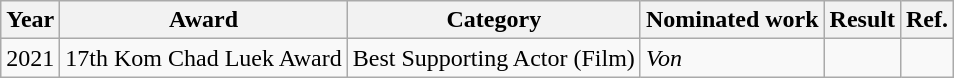<table class="wikitable">
<tr>
<th>Year</th>
<th>Award</th>
<th>Category</th>
<th>Nominated work</th>
<th>Result</th>
<th>Ref.</th>
</tr>
<tr>
<td rowspan="1">2021</td>
<td>17th Kom Chad Luek Award</td>
<td>Best Supporting Actor (Film)</td>
<td><em>Von</em></td>
<td></td>
<td></td>
</tr>
</table>
